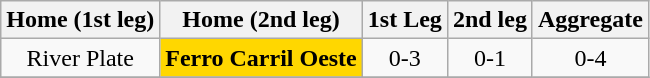<table class="wikitable" style="text-align: center;">
<tr>
<th>Home (1st leg)</th>
<th>Home (2nd leg)</th>
<th>1st Leg</th>
<th>2nd leg</th>
<th>Aggregate</th>
</tr>
<tr>
<td>River Plate</td>
<td bgcolor="gold"><strong>Ferro Carril Oeste</strong></td>
<td>0-3</td>
<td>0-1</td>
<td>0-4</td>
</tr>
<tr>
</tr>
</table>
